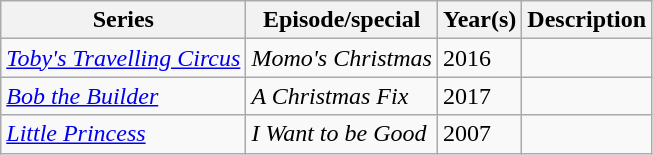<table class="wikitable sortable">
<tr>
<th>Series</th>
<th>Episode/special</th>
<th>Year(s)</th>
<th>Description</th>
</tr>
<tr>
<td><em><a href='#'>Toby's Travelling Circus</a></em></td>
<td><em>Momo's Christmas</em></td>
<td>2016</td>
<td></td>
</tr>
<tr>
<td><em><a href='#'>Bob the Builder</a></em></td>
<td><em>A Christmas Fix</em></td>
<td>2017</td>
<td></td>
</tr>
<tr>
<td><em><a href='#'>Little Princess</a></em></td>
<td><em>I Want to be Good</em></td>
<td>2007</td>
<td></td>
</tr>
</table>
